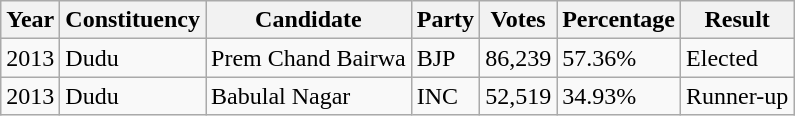<table class="wikitable">
<tr>
<th>Year</th>
<th>Constituency</th>
<th>Candidate</th>
<th>Party</th>
<th>Votes</th>
<th>Percentage</th>
<th>Result</th>
</tr>
<tr>
<td>2013</td>
<td>Dudu</td>
<td>Prem Chand Bairwa</td>
<td>BJP</td>
<td>86,239</td>
<td>57.36%</td>
<td>Elected</td>
</tr>
<tr>
<td>2013</td>
<td>Dudu</td>
<td>Babulal Nagar</td>
<td>INC</td>
<td>52,519</td>
<td>34.93%</td>
<td>Runner-up</td>
</tr>
</table>
